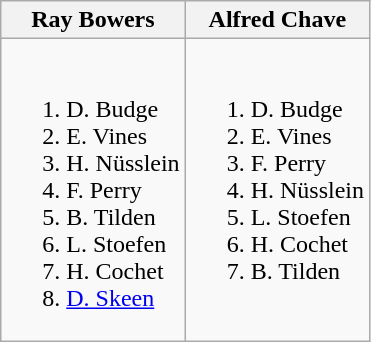<table class="wikitable">
<tr>
<th>Ray Bowers</th>
<th>Alfred Chave</th>
</tr>
<tr style="vertical-align: top;">
<td style="white-space: nowrap;"><br><ol><li> D. Budge</li><li> E. Vines</li><li> H. Nüsslein</li><li> F. Perry</li><li> B. Tilden</li><li> L. Stoefen</li><li> H. Cochet</li><li> <a href='#'>D. Skeen</a></li></ol></td>
<td style="white-space: nowrap;"><br><ol><li> D. Budge</li><li> E. Vines</li><li> F. Perry</li><li> H. Nüsslein</li><li> L. Stoefen</li><li> H. Cochet</li><li> B. Tilden</li></ol></td>
</tr>
</table>
